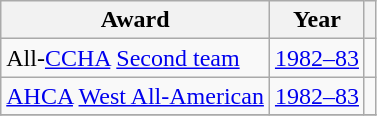<table class="wikitable">
<tr>
<th>Award</th>
<th>Year</th>
<th></th>
</tr>
<tr>
<td>All-<a href='#'>CCHA</a> <a href='#'>Second team</a></td>
<td><a href='#'>1982–83</a></td>
<td></td>
</tr>
<tr>
<td><a href='#'>AHCA</a> <a href='#'>West All-American</a></td>
<td><a href='#'>1982–83</a></td>
<td></td>
</tr>
<tr>
</tr>
</table>
